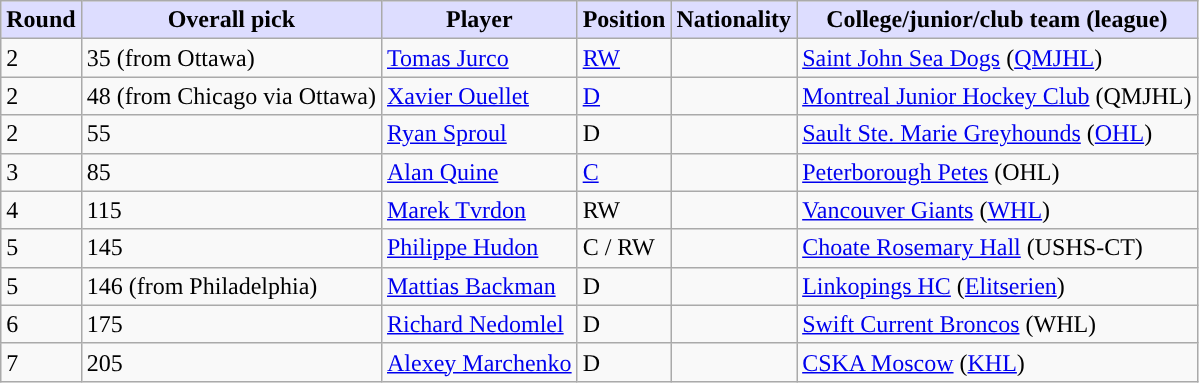<table class="wikitable">
<tr>
<th style="background:#ddf;">Round</th>
<th style="background:#ddf;">Overall pick</th>
<th style="background:#ddf;">Player</th>
<th style="background:#ddf;">Position</th>
<th style="background:#ddf;">Nationality</th>
<th style="background:#ddf;">College/junior/club team (league)</th>
</tr>
<tr>
<td>2</td>
<td>35 (from Ottawa)</td>
<td><a href='#'>Tomas Jurco</a></td>
<td><a href='#'>RW</a></td>
<td></td>
<td><a href='#'>Saint John Sea Dogs</a> (<a href='#'>QMJHL</a>)</td>
</tr>
<tr>
<td>2</td>
<td>48 (from Chicago via Ottawa)</td>
<td><a href='#'>Xavier Ouellet</a></td>
<td><a href='#'>D</a></td>
<td></td>
<td><a href='#'>Montreal Junior Hockey Club</a> (QMJHL)</td>
</tr>
<tr>
<td>2</td>
<td>55</td>
<td><a href='#'>Ryan Sproul</a></td>
<td>D</td>
<td></td>
<td><a href='#'>Sault Ste. Marie Greyhounds</a> (<a href='#'>OHL</a>)</td>
</tr>
<tr>
<td>3</td>
<td>85</td>
<td><a href='#'>Alan Quine</a></td>
<td><a href='#'>C</a></td>
<td></td>
<td><a href='#'>Peterborough Petes</a> (OHL)</td>
</tr>
<tr>
<td>4</td>
<td>115</td>
<td><a href='#'>Marek Tvrdon</a></td>
<td>RW</td>
<td></td>
<td><a href='#'>Vancouver Giants</a> (<a href='#'>WHL</a>)</td>
</tr>
<tr>
<td>5</td>
<td>145</td>
<td><a href='#'>Philippe Hudon</a></td>
<td>C / RW</td>
<td></td>
<td><a href='#'>Choate Rosemary Hall</a> (USHS-CT)</td>
</tr>
<tr>
<td>5</td>
<td>146 (from Philadelphia)</td>
<td><a href='#'>Mattias Backman</a></td>
<td>D</td>
<td></td>
<td><a href='#'>Linkopings HC</a> (<a href='#'>Elitserien</a>)</td>
</tr>
<tr>
<td>6</td>
<td>175</td>
<td><a href='#'>Richard Nedomlel</a></td>
<td>D</td>
<td></td>
<td><a href='#'>Swift Current Broncos</a> (WHL)</td>
</tr>
<tr>
<td>7</td>
<td>205</td>
<td><a href='#'>Alexey Marchenko</a></td>
<td>D</td>
<td></td>
<td><a href='#'>CSKA Moscow</a> (<a href='#'>KHL</a>)</td>
</tr>
</table>
